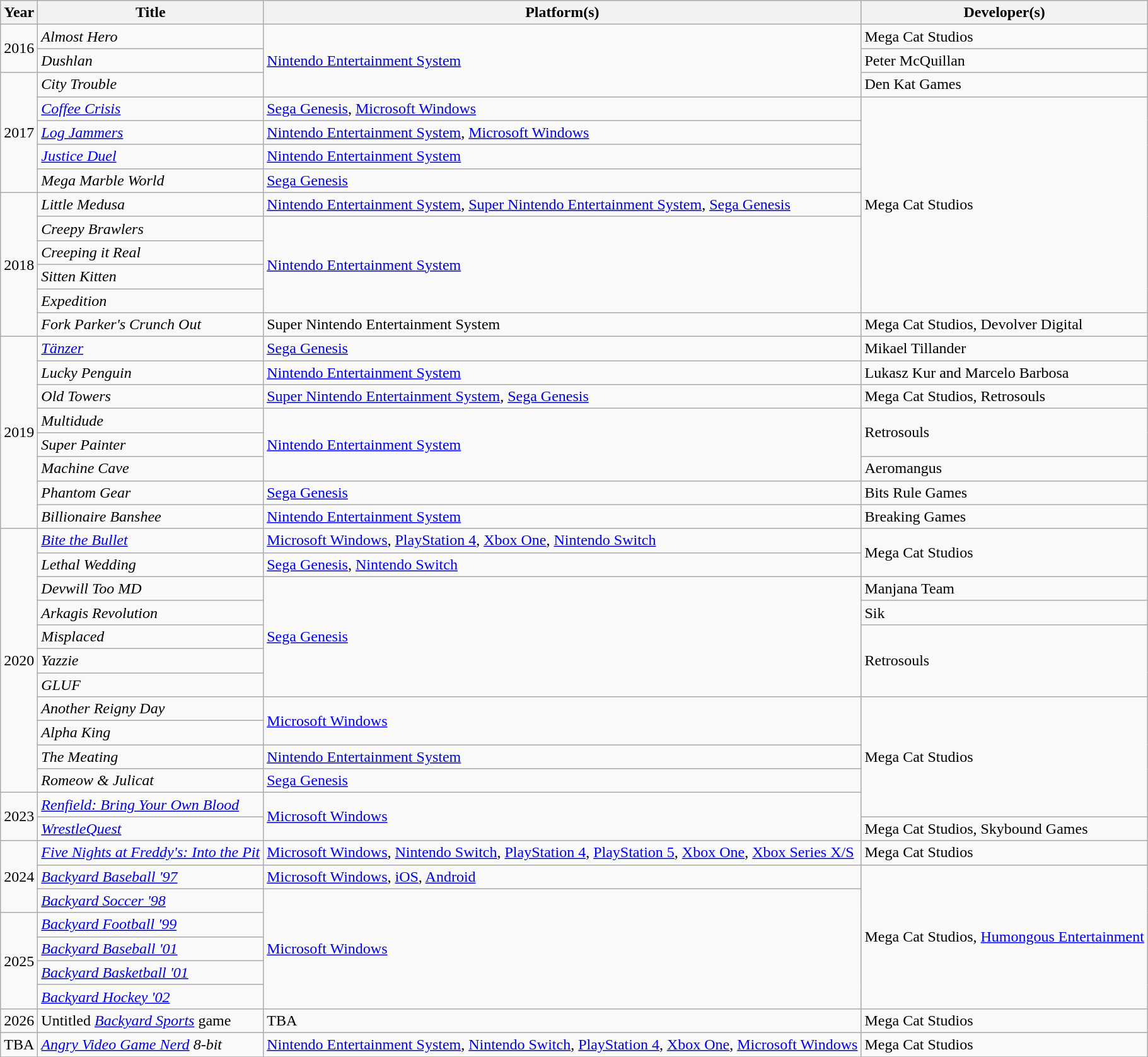<table class="wikitable sortable">
<tr>
<th>Year</th>
<th>Title</th>
<th>Platform(s)</th>
<th>Developer(s)</th>
</tr>
<tr>
<td rowspan="2">2016</td>
<td><em>Almost Hero</em></td>
<td rowspan="3"><a href='#'>Nintendo Entertainment System</a></td>
<td>Mega Cat Studios</td>
</tr>
<tr>
<td><em>Dushlan</em></td>
<td>Peter McQuillan</td>
</tr>
<tr>
<td rowspan="5">2017</td>
<td><em>City Trouble</em></td>
<td>Den Kat Games</td>
</tr>
<tr>
<td><em><a href='#'>Coffee Crisis</a></em></td>
<td><a href='#'>Sega Genesis</a>, <a href='#'>Microsoft Windows</a></td>
<td rowspan="9">Mega Cat Studios</td>
</tr>
<tr>
<td><em><a href='#'>Log Jammers</a></em></td>
<td><a href='#'>Nintendo Entertainment System</a>, <a href='#'>Microsoft Windows</a></td>
</tr>
<tr>
<td><em><a href='#'>Justice Duel</a></em></td>
<td><a href='#'>Nintendo Entertainment System</a></td>
</tr>
<tr>
<td><em>Mega Marble World</em></td>
<td><a href='#'>Sega Genesis</a></td>
</tr>
<tr>
<td rowspan="6">2018</td>
<td><em>Little Medusa</em></td>
<td><a href='#'>Nintendo Entertainment System</a>, <a href='#'>Super Nintendo Entertainment System</a>, <a href='#'>Sega Genesis</a></td>
</tr>
<tr>
<td><em>Creepy Brawlers</em></td>
<td rowspan="4"><a href='#'>Nintendo Entertainment System</a></td>
</tr>
<tr>
<td><em>Creeping it Real</em></td>
</tr>
<tr>
<td><em>Sitten Kitten</em></td>
</tr>
<tr>
<td><em>Expedition</em></td>
</tr>
<tr>
<td><em>Fork Parker's Crunch Out</em></td>
<td>Super Nintendo Entertainment System</td>
<td>Mega Cat Studios, Devolver Digital</td>
</tr>
<tr>
<td rowspan="8">2019</td>
<td><em><a href='#'>Tänzer</a></em></td>
<td><a href='#'>Sega Genesis</a></td>
<td>Mikael Tillander</td>
</tr>
<tr>
<td><em>Lucky Penguin</em></td>
<td><a href='#'>Nintendo Entertainment System</a></td>
<td>Lukasz Kur and Marcelo Barbosa</td>
</tr>
<tr>
<td><em>Old Towers</em></td>
<td><a href='#'>Super Nintendo Entertainment System</a>, <a href='#'>Sega Genesis</a></td>
<td>Mega Cat Studios, Retrosouls</td>
</tr>
<tr>
<td><em>Multidude</em></td>
<td rowspan="3"><a href='#'>Nintendo Entertainment System</a></td>
<td rowspan="2">Retrosouls</td>
</tr>
<tr>
<td><em>Super Painter</em></td>
</tr>
<tr>
<td><em>Machine Cave</em></td>
<td>Aeromangus</td>
</tr>
<tr>
<td><em>Phantom Gear</em></td>
<td><a href='#'>Sega Genesis</a></td>
<td>Bits Rule Games</td>
</tr>
<tr>
<td><em>Billionaire Banshee</em></td>
<td><a href='#'>Nintendo Entertainment System</a></td>
<td>Breaking Games</td>
</tr>
<tr>
<td rowspan="11">2020</td>
<td><em><a href='#'>Bite the Bullet</a></em></td>
<td><a href='#'>Microsoft Windows</a>, <a href='#'>PlayStation 4</a>, <a href='#'>Xbox One</a>, <a href='#'>Nintendo Switch</a></td>
<td rowspan="2">Mega Cat Studios</td>
</tr>
<tr>
<td><em>Lethal Wedding</em></td>
<td><a href='#'>Sega Genesis</a>, <a href='#'>Nintendo Switch</a></td>
</tr>
<tr>
<td><em>Devwill Too MD</em></td>
<td rowspan="5"><a href='#'>Sega Genesis</a></td>
<td>Manjana Team</td>
</tr>
<tr>
<td><em>Arkagis Revolution</em></td>
<td>Sik</td>
</tr>
<tr>
<td><em>Misplaced</em></td>
<td rowspan="3">Retrosouls</td>
</tr>
<tr>
<td><em>Yazzie</em></td>
</tr>
<tr>
<td><em>GLUF</em></td>
</tr>
<tr>
<td><em>Another Reigny Day</em></td>
<td rowspan="2"><a href='#'>Microsoft Windows</a></td>
<td rowspan="5">Mega Cat Studios</td>
</tr>
<tr>
<td><em>Alpha King</em></td>
</tr>
<tr>
<td><em>The Meating</em></td>
<td><a href='#'>Nintendo Entertainment System</a></td>
</tr>
<tr>
<td><em>Romeow & Julicat</em></td>
<td><a href='#'>Sega Genesis</a></td>
</tr>
<tr>
<td rowspan="2">2023</td>
<td><em><a href='#'>Renfield: Bring Your Own Blood</a></em></td>
<td rowspan="2"><a href='#'>Microsoft Windows</a></td>
</tr>
<tr>
<td><em><a href='#'>WrestleQuest</a></em></td>
<td>Mega Cat Studios, Skybound Games</td>
</tr>
<tr>
<td rowspan="3">2024</td>
<td><em><a href='#'>Five Nights at Freddy's: Into the Pit</a></em></td>
<td><a href='#'>Microsoft Windows</a>, <a href='#'>Nintendo Switch</a>, <a href='#'>PlayStation 4</a>, <a href='#'>PlayStation 5</a>, <a href='#'>Xbox One</a>, <a href='#'>Xbox Series X/S</a></td>
<td>Mega Cat Studios</td>
</tr>
<tr>
<td><em><a href='#'>Backyard Baseball '97</a></em></td>
<td><a href='#'>Microsoft Windows</a>, <a href='#'>iOS</a>, <a href='#'>Android</a></td>
<td rowspan="6">Mega Cat Studios, <a href='#'>Humongous Entertainment</a> </td>
</tr>
<tr>
<td><em><a href='#'>Backyard Soccer '98</a></em></td>
<td rowspan="5"><a href='#'>Microsoft Windows</a></td>
</tr>
<tr>
<td rowspan="4">2025</td>
<td><em><a href='#'>Backyard Football '99</a></em></td>
</tr>
<tr>
<td><em><a href='#'>Backyard Baseball '01</a></em></td>
</tr>
<tr>
<td><em><a href='#'>Backyard Basketball '01</a></em></td>
</tr>
<tr>
<td><em><a href='#'>Backyard Hockey '02</a></em></td>
</tr>
<tr>
<td>2026</td>
<td>Untitled <em><a href='#'>Backyard Sports</a></em> game</td>
<td>TBA</td>
<td>Mega Cat Studios</td>
</tr>
<tr>
<td>TBA</td>
<td><em><a href='#'>Angry Video Game Nerd</a> 8-bit</em></td>
<td><a href='#'>Nintendo Entertainment System</a>, <a href='#'>Nintendo Switch</a>, <a href='#'>PlayStation 4</a>, <a href='#'>Xbox One</a>, <a href='#'>Microsoft Windows</a></td>
<td>Mega Cat Studios</td>
</tr>
<tr>
</tr>
</table>
